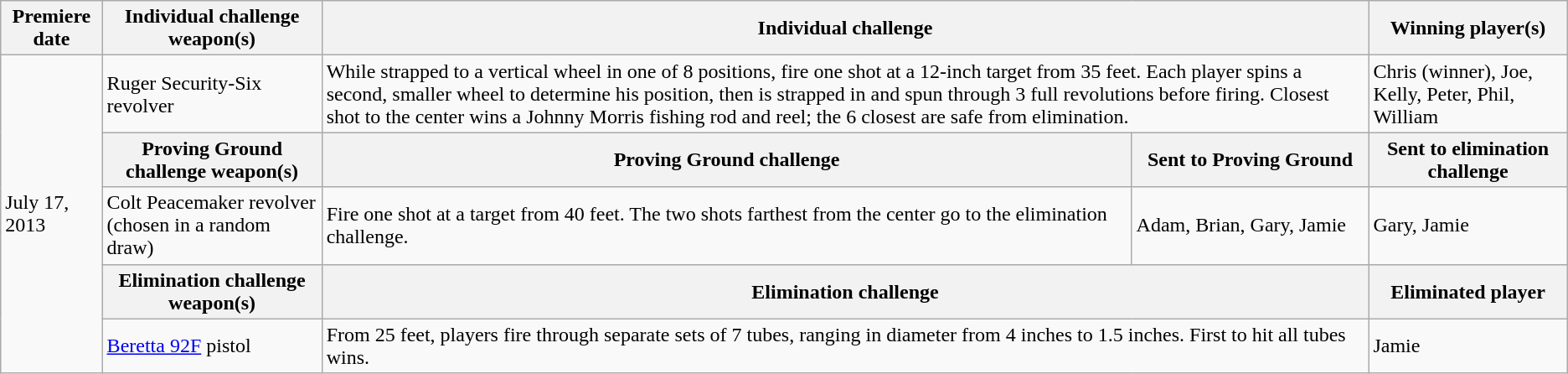<table class="wikitable">
<tr>
<th>Premiere date</th>
<th>Individual challenge weapon(s)</th>
<th colspan="2">Individual challenge</th>
<th>Winning player(s)</th>
</tr>
<tr>
<td rowspan="5">July 17, 2013</td>
<td>Ruger Security-Six revolver</td>
<td colspan="2">While strapped to a vertical wheel in one of 8 positions, fire one shot at a 12-inch target from 35 feet. Each player spins a second, smaller wheel to determine his position, then is strapped in and spun through 3 full revolutions before firing. Closest shot to the center wins a Johnny Morris fishing rod and reel; the 6 closest are safe from elimination.</td>
<td>Chris (winner), Joe, Kelly, Peter, Phil, William</td>
</tr>
<tr>
<th>Proving Ground challenge weapon(s)</th>
<th>Proving Ground challenge</th>
<th>Sent to Proving Ground</th>
<th>Sent to elimination challenge</th>
</tr>
<tr>
<td>Colt Peacemaker revolver (chosen in a random draw)</td>
<td>Fire one shot at a target from 40 feet. The two shots farthest from the center go to the elimination challenge.</td>
<td>Adam, Brian, Gary, Jamie</td>
<td>Gary, Jamie</td>
</tr>
<tr>
<th>Elimination challenge weapon(s)</th>
<th colspan="2">Elimination challenge</th>
<th>Eliminated player</th>
</tr>
<tr>
<td><a href='#'>Beretta 92F</a> pistol</td>
<td colspan="2">From 25 feet, players fire through separate sets of 7 tubes, ranging in diameter from 4 inches to 1.5 inches. First to hit all tubes wins.</td>
<td>Jamie</td>
</tr>
</table>
